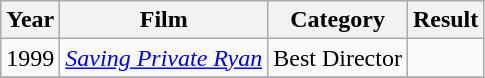<table class="wikitable">
<tr>
<th>Year</th>
<th>Film</th>
<th>Category</th>
<th>Result</th>
</tr>
<tr>
<td style="text-align:center;">1999</td>
<td style="text-align:center;"><em><a href='#'>Saving Private Ryan</a></em></td>
<td style="text-align:center;">Best Director</td>
<td></td>
</tr>
<tr>
</tr>
</table>
